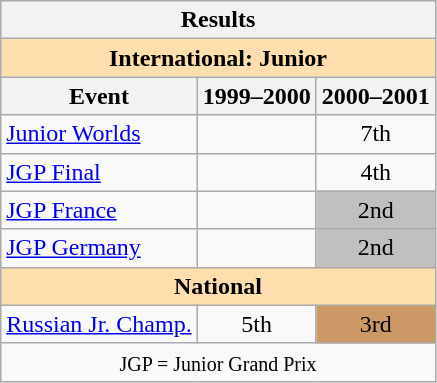<table class="wikitable" style="text-align:center">
<tr>
<th colspan=3 align=center><strong>Results</strong></th>
</tr>
<tr>
<th style="background-color: #ffdead; " colspan=3 align=center><strong>International: Junior</strong></th>
</tr>
<tr>
<th>Event</th>
<th>1999–2000</th>
<th>2000–2001</th>
</tr>
<tr>
<td align=left><a href='#'>Junior Worlds</a></td>
<td></td>
<td>7th</td>
</tr>
<tr>
<td align=left><a href='#'>JGP Final</a></td>
<td></td>
<td>4th</td>
</tr>
<tr>
<td align=left><a href='#'>JGP France</a></td>
<td></td>
<td bgcolor=silver>2nd</td>
</tr>
<tr>
<td align=left><a href='#'>JGP Germany</a></td>
<td></td>
<td bgcolor=silver>2nd</td>
</tr>
<tr>
<th style="background-color: #ffdead; " colspan=3 align=center><strong>National</strong></th>
</tr>
<tr>
<td align=left><a href='#'>Russian Jr. Champ.</a></td>
<td>5th</td>
<td bgcolor=cc9966>3rd</td>
</tr>
<tr>
<td colspan=3 align=center><small> JGP = Junior Grand Prix </small></td>
</tr>
</table>
